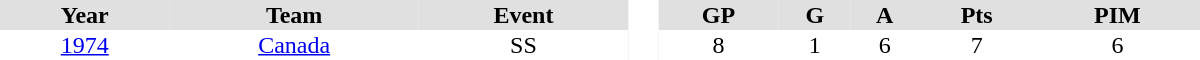<table border="0" cellpadding="1" cellspacing="0" style="text-align:center; width:50em">
<tr ALIGN="center" bgcolor="#e0e0e0">
<th>Year</th>
<th>Team</th>
<th>Event</th>
<th rowspan="99" bgcolor="#ffffff"> </th>
<th>GP</th>
<th>G</th>
<th>A</th>
<th>Pts</th>
<th>PIM</th>
</tr>
<tr>
<td><a href='#'>1974</a></td>
<td><a href='#'>Canada</a></td>
<td>SS</td>
<td>8</td>
<td>1</td>
<td>6</td>
<td>7</td>
<td>6</td>
</tr>
</table>
